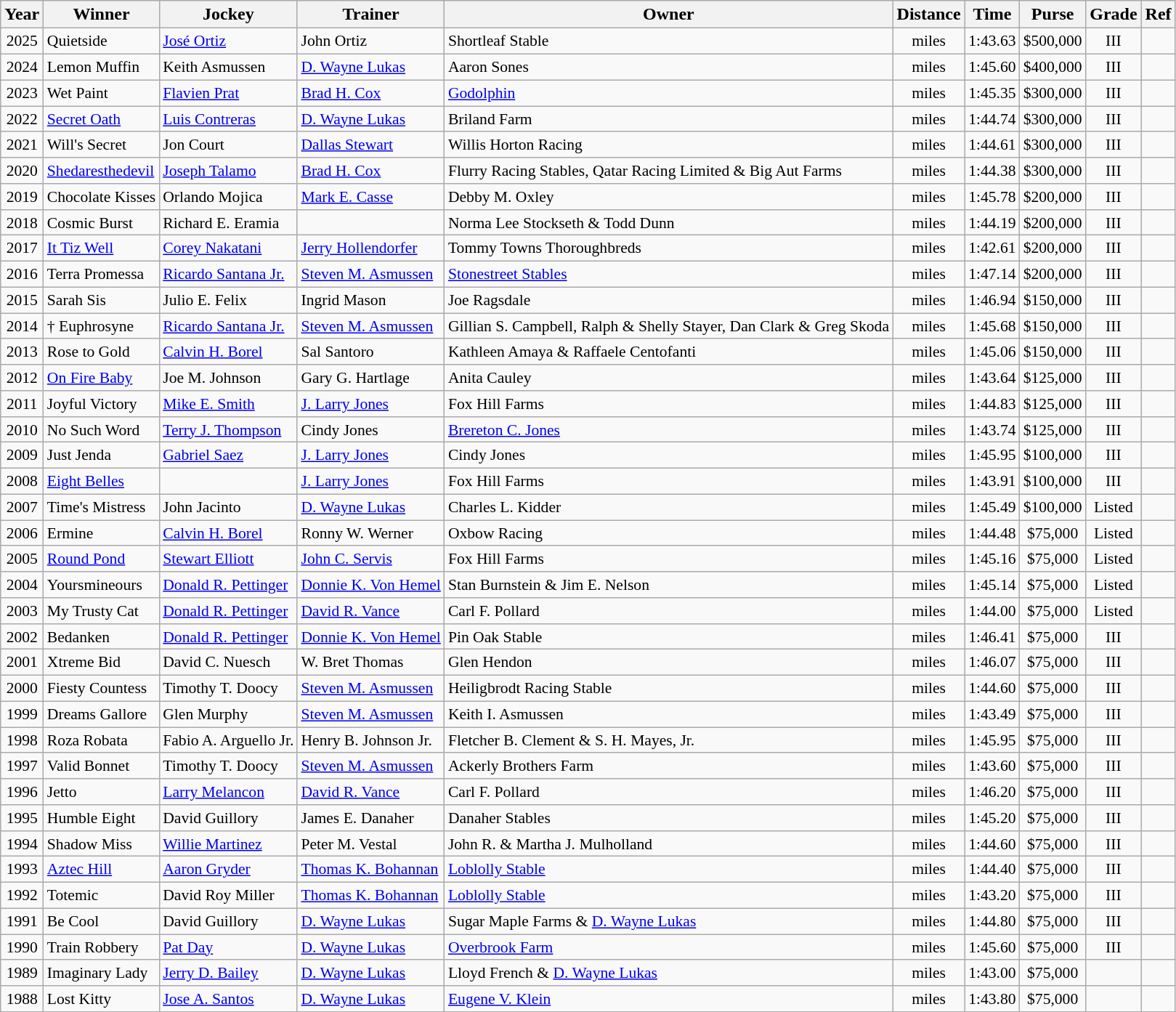<table class="wikitable sortable">
<tr>
<th>Year</th>
<th>Winner</th>
<th>Jockey</th>
<th>Trainer</th>
<th>Owner</th>
<th>Distance</th>
<th>Time</th>
<th>Purse</th>
<th>Grade</th>
<th>Ref</th>
</tr>
<tr style="font-size:90%;">
<td align=center>2025</td>
<td>Quietside</td>
<td><a href='#'>José Ortiz</a></td>
<td>John Ortiz</td>
<td>Shortleaf Stable</td>
<td align=center> miles</td>
<td align=center>1:43.63</td>
<td align=center>$500,000</td>
<td align=center>III</td>
<td></td>
</tr>
<tr style="font-size:90%;">
<td align=center>2024</td>
<td>Lemon Muffin</td>
<td>Keith Asmussen</td>
<td><a href='#'>D. Wayne Lukas</a></td>
<td>Aaron Sones</td>
<td align=center> miles</td>
<td align=center>1:45.60</td>
<td align=center>$400,000</td>
<td align=center>III</td>
<td></td>
</tr>
<tr style="font-size:90%;">
<td align=center>2023</td>
<td>Wet Paint</td>
<td><a href='#'>Flavien Prat</a></td>
<td><a href='#'>Brad H. Cox</a></td>
<td><a href='#'>Godolphin</a></td>
<td align=center> miles</td>
<td align=center>1:45.35</td>
<td align=center>$300,000</td>
<td align=center>III</td>
<td></td>
</tr>
<tr style="font-size:90%;">
<td align=center>2022</td>
<td><a href='#'>Secret Oath</a></td>
<td><a href='#'>Luis Contreras</a></td>
<td><a href='#'>D. Wayne Lukas</a></td>
<td>Briland Farm</td>
<td align=center> miles</td>
<td align=center>1:44.74</td>
<td align=center>$300,000</td>
<td align=center>III</td>
<td></td>
</tr>
<tr style="font-size:90%;">
<td align=center>2021</td>
<td>Will's Secret</td>
<td>Jon Court</td>
<td><a href='#'>Dallas Stewart</a></td>
<td>Willis Horton Racing</td>
<td align=center> miles</td>
<td align=center>1:44.61</td>
<td align=center>$300,000</td>
<td align=center>III</td>
<td></td>
</tr>
<tr style="font-size:90%;">
<td align=center>2020</td>
<td><a href='#'>Shedaresthedevil</a></td>
<td><a href='#'>Joseph Talamo</a></td>
<td><a href='#'>Brad H. Cox</a></td>
<td>Flurry Racing Stables, Qatar Racing Limited & Big Aut Farms</td>
<td align=center> miles</td>
<td align=center>1:44.38</td>
<td align=center>$300,000</td>
<td align=center>III</td>
<td></td>
</tr>
<tr style="font-size:90%;">
<td align=center>2019</td>
<td>Chocolate Kisses</td>
<td>Orlando Mojica</td>
<td><a href='#'>Mark E. Casse</a></td>
<td>Debby M. Oxley</td>
<td align=center> miles</td>
<td align=center>1:45.78</td>
<td align=center>$200,000</td>
<td align=center>III</td>
<td></td>
</tr>
<tr style="font-size:90%;">
<td align=center>2018</td>
<td>Cosmic Burst</td>
<td>Richard E. Eramia</td>
<td></td>
<td>Norma Lee Stockseth & Todd Dunn</td>
<td align=center> miles</td>
<td align=center>1:44.19</td>
<td align=center>$200,000</td>
<td align=center>III</td>
<td></td>
</tr>
<tr style="font-size:90%;">
<td align=center>2017</td>
<td><a href='#'>It Tiz Well</a></td>
<td><a href='#'>Corey Nakatani</a></td>
<td><a href='#'>Jerry Hollendorfer</a></td>
<td>Tommy Towns Thoroughbreds</td>
<td align=center> miles</td>
<td align=center>1:42.61</td>
<td align=center>$200,000</td>
<td align=center>III</td>
<td></td>
</tr>
<tr style="font-size:90%;">
<td align=center>2016</td>
<td>Terra Promessa</td>
<td><a href='#'>Ricardo Santana Jr.</a></td>
<td><a href='#'>Steven M. Asmussen</a></td>
<td><a href='#'>Stonestreet Stables</a></td>
<td align=center> miles</td>
<td align=center>1:47.14</td>
<td align=center>$200,000</td>
<td align=center>III</td>
<td></td>
</tr>
<tr style="font-size:90%;">
<td align=center>2015</td>
<td>Sarah Sis</td>
<td>Julio E. Felix</td>
<td>Ingrid Mason</td>
<td>Joe Ragsdale</td>
<td align=center> miles</td>
<td align=center>1:46.94</td>
<td align=center>$150,000</td>
<td align=center>III</td>
<td></td>
</tr>
<tr style="font-size:90%;">
<td align=center>2014</td>
<td>† Euphrosyne</td>
<td><a href='#'>Ricardo Santana Jr.</a></td>
<td><a href='#'>Steven M. Asmussen</a></td>
<td>Gillian S. Campbell, Ralph & Shelly Stayer, Dan Clark & Greg Skoda</td>
<td align=center> miles</td>
<td align=center>1:45.68</td>
<td align=center>$150,000</td>
<td align=center>III</td>
<td></td>
</tr>
<tr style="font-size:90%;">
<td align=center>2013</td>
<td>Rose to Gold</td>
<td><a href='#'>Calvin H. Borel</a></td>
<td>Sal Santoro</td>
<td>Kathleen Amaya & Raffaele Centofanti</td>
<td align=center> miles</td>
<td align=center>1:45.06</td>
<td align=center>$150,000</td>
<td align=center>III</td>
<td></td>
</tr>
<tr style="font-size:90%;">
<td align=center>2012</td>
<td><a href='#'>On Fire Baby</a></td>
<td>Joe M. Johnson</td>
<td>Gary G. Hartlage</td>
<td>Anita Cauley</td>
<td align=center> miles</td>
<td align=center>1:43.64</td>
<td align=center>$125,000</td>
<td align=center>III</td>
<td></td>
</tr>
<tr style="font-size:90%;">
<td align=center>2011</td>
<td>Joyful Victory</td>
<td><a href='#'>Mike E. Smith</a></td>
<td><a href='#'>J. Larry Jones</a></td>
<td>Fox Hill Farms</td>
<td align=center> miles</td>
<td align=center>1:44.83</td>
<td align=center>$125,000</td>
<td align=center>III</td>
<td></td>
</tr>
<tr style="font-size:90%;">
<td align=center>2010</td>
<td>No Such Word</td>
<td><a href='#'>Terry J. Thompson</a></td>
<td>Cindy Jones</td>
<td><a href='#'>Brereton C. Jones</a></td>
<td align=center> miles</td>
<td align=center>1:43.74</td>
<td align=center>$125,000</td>
<td align=center>III</td>
<td></td>
</tr>
<tr style="font-size:90%;">
<td align=center>2009</td>
<td>Just Jenda</td>
<td><a href='#'>Gabriel Saez</a></td>
<td><a href='#'>J. Larry Jones</a></td>
<td>Cindy Jones</td>
<td align=center> miles</td>
<td align=center>1:45.95</td>
<td align=center>$100,000</td>
<td align=center>III</td>
<td></td>
</tr>
<tr style="font-size:90%;">
<td align=center>2008</td>
<td><a href='#'>Eight Belles</a></td>
<td></td>
<td><a href='#'>J. Larry Jones</a></td>
<td>Fox Hill Farms</td>
<td align=center> miles</td>
<td align=center>1:43.91</td>
<td align=center>$100,000</td>
<td align=center>III</td>
<td></td>
</tr>
<tr style="font-size:90%;">
<td align=center>2007</td>
<td>Time's Mistress</td>
<td>John Jacinto</td>
<td><a href='#'>D. Wayne Lukas</a></td>
<td>Charles L. Kidder</td>
<td align=center> miles</td>
<td align=center>1:45.49</td>
<td align=center>$100,000</td>
<td align=center>Listed</td>
<td></td>
</tr>
<tr style="font-size:90%;">
<td align=center>2006</td>
<td>Ermine</td>
<td><a href='#'>Calvin H. Borel</a></td>
<td>Ronny W. Werner</td>
<td>Oxbow Racing</td>
<td align=center> miles</td>
<td align=center>1:44.48</td>
<td align=center>$75,000</td>
<td align=center>Listed</td>
<td></td>
</tr>
<tr style="font-size:90%;">
<td align=center>2005</td>
<td><a href='#'>Round Pond</a></td>
<td><a href='#'>Stewart Elliott</a></td>
<td><a href='#'>John C. Servis</a></td>
<td>Fox Hill Farms</td>
<td align=center> miles</td>
<td align=center>1:45.16</td>
<td align=center>$75,000</td>
<td align=center>Listed</td>
<td></td>
</tr>
<tr style="font-size:90%;">
<td align=center>2004</td>
<td>Yoursmineours</td>
<td><a href='#'>Donald R. Pettinger</a></td>
<td><a href='#'>Donnie K. Von Hemel</a></td>
<td>Stan Burnstein & Jim E. Nelson</td>
<td align=center> miles</td>
<td align=center>1:45.14</td>
<td align=center>$75,000</td>
<td align=center>Listed</td>
<td></td>
</tr>
<tr style="font-size:90%;">
<td align=center>2003</td>
<td>My Trusty Cat</td>
<td><a href='#'>Donald R. Pettinger</a></td>
<td><a href='#'>David R. Vance</a></td>
<td>Carl F. Pollard</td>
<td align=center> miles</td>
<td align=center>1:44.00</td>
<td align=center>$75,000</td>
<td align=center>Listed</td>
<td></td>
</tr>
<tr style="font-size:90%;">
<td align=center>2002</td>
<td>Bedanken</td>
<td><a href='#'>Donald R. Pettinger</a></td>
<td><a href='#'>Donnie K. Von Hemel</a></td>
<td>Pin Oak Stable</td>
<td align=center> miles</td>
<td align=center>1:46.41</td>
<td align=center>$75,000</td>
<td align=center>III</td>
<td></td>
</tr>
<tr style="font-size:90%;">
<td align=center>2001</td>
<td>Xtreme Bid</td>
<td>David C. Nuesch</td>
<td>W. Bret Thomas</td>
<td>Glen Hendon</td>
<td align=center> miles</td>
<td align=center>1:46.07</td>
<td align=center>$75,000</td>
<td align=center>III</td>
<td></td>
</tr>
<tr style="font-size:90%;">
<td align=center>2000</td>
<td>Fiesty Countess</td>
<td>Timothy T. Doocy</td>
<td><a href='#'>Steven M. Asmussen</a></td>
<td>Heiligbrodt Racing Stable</td>
<td align=center> miles</td>
<td align=center>1:44.60</td>
<td align=center>$75,000</td>
<td align=center>III</td>
<td></td>
</tr>
<tr style="font-size:90%;">
<td align=center>1999</td>
<td>Dreams Gallore</td>
<td>Glen Murphy</td>
<td><a href='#'>Steven M. Asmussen</a></td>
<td>Keith I. Asmussen</td>
<td align=center> miles</td>
<td align=center>1:43.49</td>
<td align=center>$75,000</td>
<td align=center>III</td>
<td></td>
</tr>
<tr style="font-size:90%;">
<td align=center>1998</td>
<td>Roza Robata</td>
<td>Fabio A. Arguello Jr.</td>
<td>Henry B. Johnson Jr.</td>
<td>Fletcher B. Clement & S. H. Mayes, Jr.</td>
<td align=center> miles</td>
<td align=center>1:45.95</td>
<td align=center>$75,000</td>
<td align=center>III</td>
<td></td>
</tr>
<tr style="font-size:90%;">
<td align=center>1997</td>
<td>Valid Bonnet</td>
<td>Timothy T. Doocy</td>
<td><a href='#'>Steven M. Asmussen</a></td>
<td>Ackerly Brothers Farm</td>
<td align=center> miles</td>
<td align=center>1:43.60</td>
<td align=center>$75,000</td>
<td align=center>III</td>
<td></td>
</tr>
<tr style="font-size:90%;">
<td align=center>1996</td>
<td>Jetto</td>
<td><a href='#'>Larry Melancon</a></td>
<td><a href='#'>David R. Vance</a></td>
<td>Carl F. Pollard</td>
<td align=center> miles</td>
<td align=center>1:46.20</td>
<td align=center>$75,000</td>
<td align=center>III</td>
<td></td>
</tr>
<tr style="font-size:90%;">
<td align=center>1995</td>
<td>Humble Eight</td>
<td>David Guillory</td>
<td>James E. Danaher</td>
<td>Danaher Stables</td>
<td align=center> miles</td>
<td align=center>1:45.20</td>
<td align=center>$75,000</td>
<td align=center>III</td>
<td></td>
</tr>
<tr style="font-size:90%;">
<td align=center>1994</td>
<td>Shadow Miss</td>
<td><a href='#'>Willie Martinez</a></td>
<td>Peter M. Vestal</td>
<td>John R. & Martha J. Mulholland</td>
<td align=center> miles</td>
<td align=center>1:44.60</td>
<td align=center>$75,000</td>
<td align=center>III</td>
<td></td>
</tr>
<tr style="font-size:90%;">
<td align=center>1993</td>
<td><a href='#'>Aztec Hill</a></td>
<td><a href='#'>Aaron Gryder</a></td>
<td><a href='#'>Thomas K. Bohannan</a></td>
<td><a href='#'>Loblolly Stable</a></td>
<td align=center> miles</td>
<td align=center>1:44.40</td>
<td align=center>$75,000</td>
<td align=center>III</td>
<td></td>
</tr>
<tr style="font-size:90%;">
<td align=center>1992</td>
<td>Totemic</td>
<td>David Roy Miller</td>
<td><a href='#'>Thomas K. Bohannan</a></td>
<td><a href='#'>Loblolly Stable</a></td>
<td align=center> miles</td>
<td align=center>1:43.20</td>
<td align=center>$75,000</td>
<td align=center>III</td>
<td></td>
</tr>
<tr style="font-size:90%;">
<td align=center>1991</td>
<td>Be Cool</td>
<td>David Guillory</td>
<td><a href='#'>D. Wayne Lukas</a></td>
<td>Sugar Maple Farms & <a href='#'>D. Wayne Lukas</a></td>
<td align=center> miles</td>
<td align=center>1:44.80</td>
<td align=center>$75,000</td>
<td align=center>III</td>
<td></td>
</tr>
<tr style="font-size:90%;">
<td align=center>1990</td>
<td>Train Robbery</td>
<td><a href='#'>Pat Day</a></td>
<td><a href='#'>D. Wayne Lukas</a></td>
<td><a href='#'>Overbrook Farm</a></td>
<td align=center> miles</td>
<td align=center>1:45.60</td>
<td align=center>$75,000</td>
<td align=center>III</td>
<td></td>
</tr>
<tr style="font-size:90%;">
<td align=center>1989</td>
<td>Imaginary Lady</td>
<td><a href='#'>Jerry D. Bailey</a></td>
<td><a href='#'>D. Wayne Lukas</a></td>
<td>Lloyd French & <a href='#'>D. Wayne Lukas</a></td>
<td align=center> miles</td>
<td align=center>1:43.00</td>
<td align=center>$75,000</td>
<td align=center></td>
<td></td>
</tr>
<tr style="font-size:90%;">
<td align=center>1988</td>
<td>Lost Kitty</td>
<td><a href='#'>Jose A. Santos</a></td>
<td><a href='#'>D. Wayne Lukas</a></td>
<td><a href='#'>Eugene V. Klein</a></td>
<td align=center> miles</td>
<td align=center>1:43.80</td>
<td align=center>$75,000</td>
<td align=center></td>
<td></td>
</tr>
</table>
